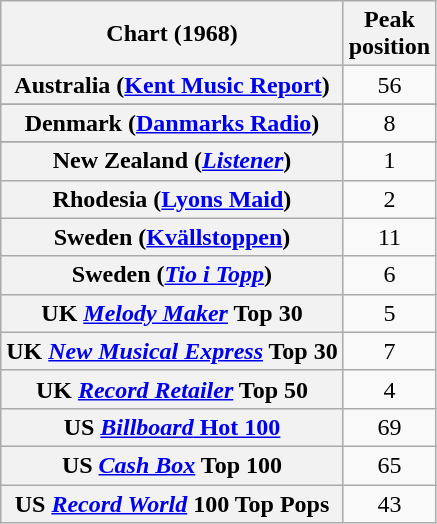<table class="wikitable sortable plainrowheaders" style="text-align:center">
<tr>
<th>Chart (1968)</th>
<th>Peak<br>position</th>
</tr>
<tr>
<th scope="row">Australia (<a href='#'>Kent Music Report</a>)</th>
<td>56</td>
</tr>
<tr>
</tr>
<tr>
<th scope="row">Denmark (<a href='#'>Danmarks Radio</a>)</th>
<td>8</td>
</tr>
<tr>
</tr>
<tr>
</tr>
<tr>
</tr>
<tr>
<th scope="row">New Zealand (<em><a href='#'>Listener</a></em>)</th>
<td>1</td>
</tr>
<tr>
<th scope="row">Rhodesia (<a href='#'>Lyons Maid</a>)</th>
<td>2</td>
</tr>
<tr>
<th scope="row">Sweden (<a href='#'>Kvällstoppen</a>)</th>
<td>11</td>
</tr>
<tr>
<th scope="row">Sweden (<em><a href='#'>Tio i Topp</a></em>)</th>
<td>6</td>
</tr>
<tr>
<th scope="row">UK <em><a href='#'>Melody Maker</a></em> Top 30</th>
<td>5</td>
</tr>
<tr>
<th scope="row">UK <em><a href='#'>New Musical Express</a></em> Top 30</th>
<td>7</td>
</tr>
<tr>
<th scope="row">UK <em><a href='#'>Record Retailer</a></em> Top 50</th>
<td>4</td>
</tr>
<tr>
<th scope="row">US <a href='#'><em>Billboard</em> Hot 100</a></th>
<td>69</td>
</tr>
<tr>
<th scope="row">US <a href='#'><em>Cash Box</em></a> Top 100</th>
<td>65</td>
</tr>
<tr>
<th scope="row">US <em><a href='#'>Record World</a></em> 100 Top Pops</th>
<td>43</td>
</tr>
</table>
